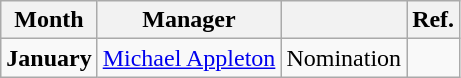<table class="wikitable" style="text-align:left">
<tr>
<th>Month</th>
<th>Manager</th>
<th></th>
<th>Ref.</th>
</tr>
<tr>
<td align="center"><strong>January</strong></td>
<td> <a href='#'>Michael Appleton</a></td>
<td>Nomination</td>
<td align="center"></td>
</tr>
</table>
